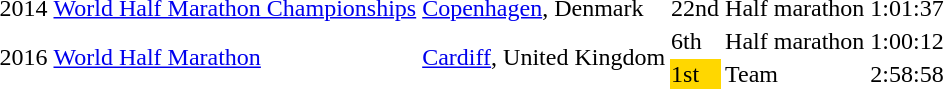<table>
<tr>
<td>2014</td>
<td><a href='#'>World Half Marathon Championships</a></td>
<td><a href='#'>Copenhagen</a>, Denmark</td>
<td>22nd</td>
<td>Half marathon</td>
<td>1:01:37</td>
</tr>
<tr>
<td rowspan=2>2016</td>
<td rowspan=2><a href='#'>World Half Marathon</a></td>
<td rowspan=2><a href='#'>Cardiff</a>, United Kingdom</td>
<td>6th</td>
<td>Half marathon</td>
<td>1:00:12</td>
</tr>
<tr>
<td bgcolor=gold>1st</td>
<td>Team</td>
<td>2:58:58</td>
</tr>
</table>
